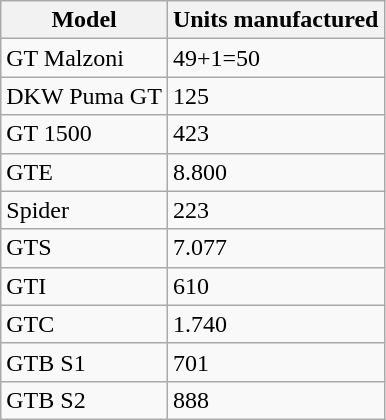<table class="wikitable">
<tr>
<th>Model</th>
<th>Units manufactured</th>
</tr>
<tr>
<td>GT Malzoni</td>
<td>49+1=50</td>
</tr>
<tr>
<td>DKW Puma GT</td>
<td>125</td>
</tr>
<tr>
<td>GT 1500</td>
<td>423</td>
</tr>
<tr>
<td>GTE</td>
<td>8.800</td>
</tr>
<tr>
<td>Spider</td>
<td>223</td>
</tr>
<tr>
<td>GTS</td>
<td>7.077</td>
</tr>
<tr>
<td>GTI</td>
<td>610</td>
</tr>
<tr>
<td>GTC</td>
<td>1.740</td>
</tr>
<tr>
<td>GTB S1</td>
<td>701</td>
</tr>
<tr>
<td>GTB S2</td>
<td>888</td>
</tr>
</table>
